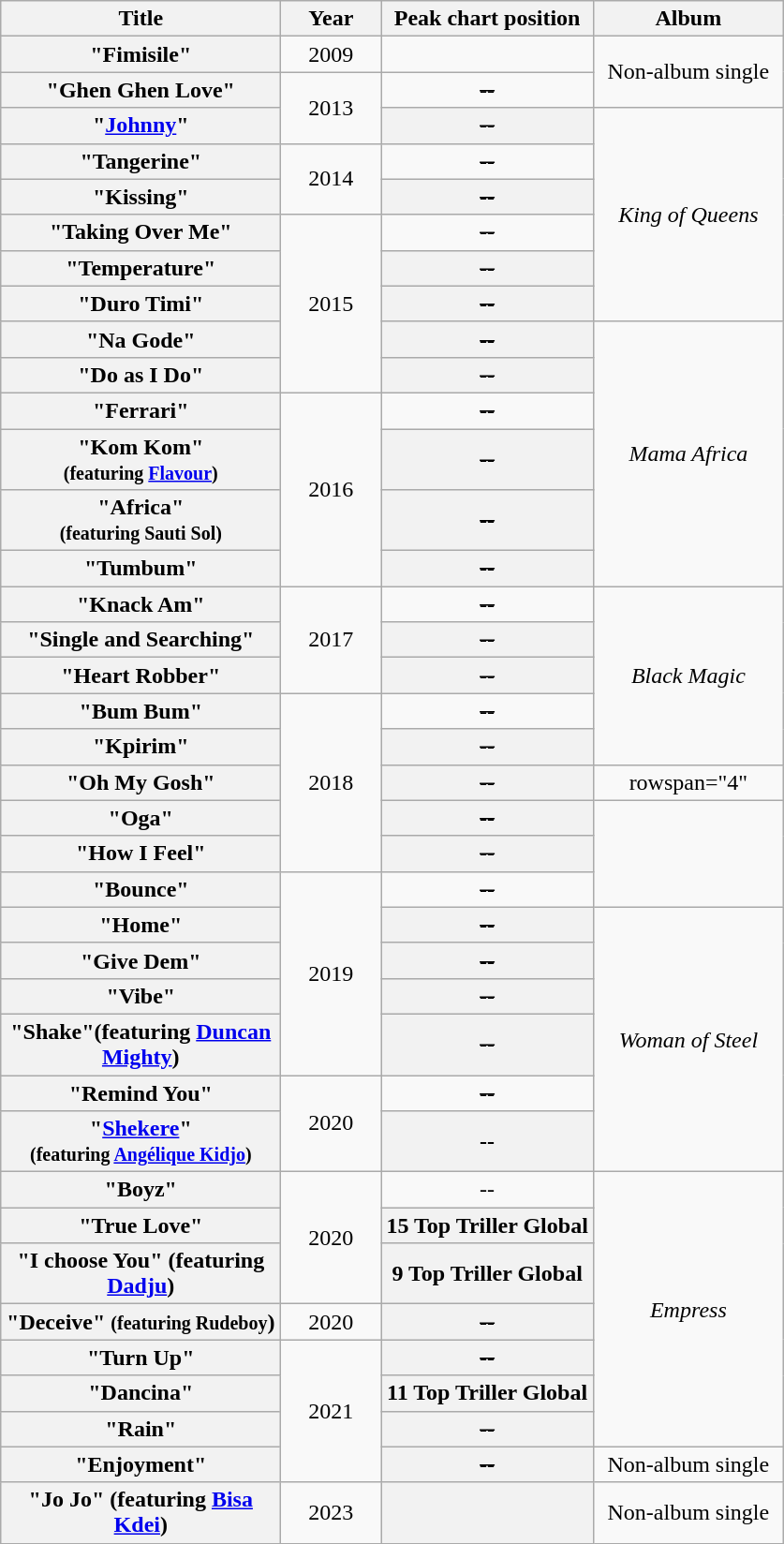<table class="wikitable mw-collapsible plainrowheaders" style="text-align:center;">
<tr>
<th scope="col" style="width:12em;">Title</th>
<th scope="col" style="width:4em;">Year</th>
<th>Peak chart position</th>
<th scope="col" style="width:8em;">Album</th>
</tr>
<tr>
<th scope="row">"Fimisile"</th>
<td>2009</td>
<td --></td>
<td rowspan="2">Non-album single</td>
</tr>
<tr>
<th scope="row">"Ghen Ghen Love"</th>
<td rowspan="2">2013</td>
<td><s>--</s></td>
</tr>
<tr>
<th scope="row">"<a href='#'>Johnny</a>"</th>
<th><s>--</s></th>
<td rowspan="6"><em>King of Queens</em></td>
</tr>
<tr>
<th scope="row">"Tangerine"</th>
<td rowspan="2">2014</td>
<td><s>--</s></td>
</tr>
<tr>
<th scope="row">"Kissing"</th>
<th><s>--</s></th>
</tr>
<tr>
<th scope="row">"Taking Over Me"</th>
<td rowspan="5">2015</td>
<td><s>--</s></td>
</tr>
<tr>
<th scope="row">"Temperature"</th>
<th><s>--</s></th>
</tr>
<tr>
<th scope="row">"Duro Timi"</th>
<th><s>--</s></th>
</tr>
<tr>
<th scope="row">"Na Gode"</th>
<th><s>--</s></th>
<td rowspan="6"><em>Mama Africa</em></td>
</tr>
<tr>
<th scope="row">"Do as I Do"</th>
<th><s>--</s></th>
</tr>
<tr>
<th scope="row">"Ferrari"</th>
<td rowspan="4">2016</td>
<td><s>--</s></td>
</tr>
<tr>
<th scope="row">"Kom Kom"<br><small>(featuring <a href='#'>Flavour</a>)</small></th>
<th><s>--</s></th>
</tr>
<tr>
<th scope="row">"Africa"<br><small>(featuring Sauti Sol)</small></th>
<th><s>--</s></th>
</tr>
<tr>
<th scope="row">"Tumbum"</th>
<th><s>--</s></th>
</tr>
<tr>
<th scope="row">"Knack Am"</th>
<td rowspan="3">2017</td>
<td><s>--</s></td>
<td rowspan="5"><em>Black Magic</em></td>
</tr>
<tr>
<th scope="row">"Single and Searching"</th>
<th><s>--</s></th>
</tr>
<tr>
<th scope="row">"Heart Robber"</th>
<th><s>--</s></th>
</tr>
<tr>
<th scope="row">"Bum Bum"</th>
<td rowspan="5">2018</td>
<td><s>--</s></td>
</tr>
<tr>
<th scope="row">"Kpirim"</th>
<th><s>--</s></th>
</tr>
<tr>
<th scope="row">"Oh My Gosh"</th>
<th><s>--</s></th>
<td>rowspan="4" </td>
</tr>
<tr>
<th scope="row">"Oga"</th>
<th><s>--</s></th>
</tr>
<tr>
<th scope="row">"How I Feel"</th>
<th><s>--</s></th>
</tr>
<tr>
<th scope="row">"Bounce"</th>
<td rowspan="5">2019</td>
<td><s>--</s></td>
</tr>
<tr>
<th scope="row">"Home"</th>
<th><s>--</s></th>
<td rowspan="6"><em>Woman of Steel</em></td>
</tr>
<tr>
<th scope="row">"Give Dem" <br><small></small></th>
<th><s>--</s></th>
</tr>
<tr>
<th scope="row">"Vibe"</th>
<th><s>--</s></th>
</tr>
<tr>
<th scope="row">"Shake"(featuring <a href='#'>Duncan Mighty</a>)</th>
<th><s>--</s></th>
</tr>
<tr>
<th scope="row">"Remind You"</th>
<td rowspan="2">2020</td>
<td><s>--</s></td>
</tr>
<tr>
<th scope="row">"<a href='#'>Shekere</a>" <br><small>(featuring <a href='#'>Angélique Kidjo</a>)</small></th>
<th>--</th>
</tr>
<tr>
<th>"Boyz"</th>
<td rowspan="3">2020</td>
<td>--</td>
<td rowspan="7"><em>Empress</em></td>
</tr>
<tr>
<th>"True Love"</th>
<th>15 Top Triller Global</th>
</tr>
<tr>
<th>"I choose You" (featuring <a href='#'>Dadju</a>)</th>
<th>9 Top Triller Global</th>
</tr>
<tr>
<th>"Deceive" <small>(featuring Rudeboy</small>)</th>
<td>2020</td>
<th><s>--</s></th>
</tr>
<tr>
<th>"Turn Up"</th>
<td rowspan="4">2021</td>
<th><s>--</s></th>
</tr>
<tr>
<th>"Dancina"</th>
<th>11 Top Triller Global</th>
</tr>
<tr>
<th>"Rain"</th>
<th><s>--</s></th>
</tr>
<tr>
<th>"Enjoyment"</th>
<th><s>--</s></th>
<td>Non-album single</td>
</tr>
<tr>
<th>"Jo Jo" (featuring <a href='#'>Bisa Kdei</a>)</th>
<td>2023</td>
<th></th>
<td>Non-album single</td>
</tr>
</table>
